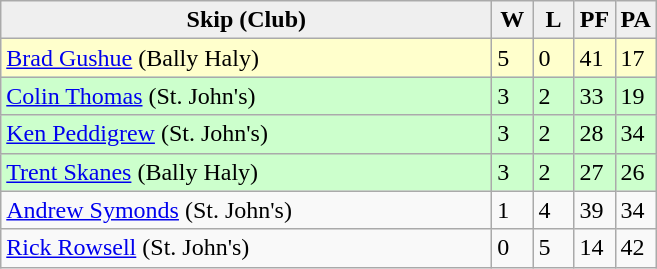<table class="wikitable">
<tr>
<th style="background:#efefef; width:320px;">Skip (Club)</th>
<th style="background:#efefef; width:20px;">W</th>
<th style="background:#efefef; width:20px;">L</th>
<th style="background:#efefef; width:20px;">PF</th>
<th style="background:#efefef; width:20px;">PA</th>
</tr>
<tr bgcolor=#ffffcc>
<td><a href='#'>Brad Gushue</a> (Bally Haly)</td>
<td>5</td>
<td>0</td>
<td>41</td>
<td>17</td>
</tr>
<tr bgcolor=#ccffcc>
<td><a href='#'>Colin Thomas</a> (St. John's)</td>
<td>3</td>
<td>2</td>
<td>33</td>
<td>19</td>
</tr>
<tr bgcolor=#ccffcc>
<td><a href='#'>Ken Peddigrew</a> (St. John's)</td>
<td>3</td>
<td>2</td>
<td>28</td>
<td>34</td>
</tr>
<tr bgcolor=#ccffcc>
<td><a href='#'>Trent Skanes</a> (Bally Haly)</td>
<td>3</td>
<td>2</td>
<td>27</td>
<td>26</td>
</tr>
<tr>
<td><a href='#'>Andrew Symonds</a> (St. John's)</td>
<td>1</td>
<td>4</td>
<td>39</td>
<td>34</td>
</tr>
<tr>
<td><a href='#'>Rick Rowsell</a> (St. John's)</td>
<td>0</td>
<td>5</td>
<td>14</td>
<td>42</td>
</tr>
</table>
